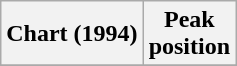<table class="wikitable plainrowheaders" style="text-align:center">
<tr>
<th scope="col">Chart (1994)</th>
<th scope="col">Peak<br>position</th>
</tr>
<tr>
</tr>
</table>
